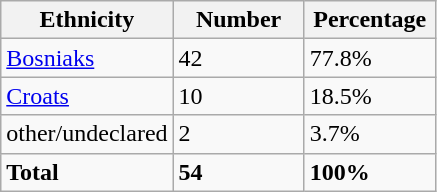<table class="wikitable">
<tr>
<th width="100px">Ethnicity</th>
<th width="80px">Number</th>
<th width="80px">Percentage</th>
</tr>
<tr>
<td><a href='#'>Bosniaks</a></td>
<td>42</td>
<td>77.8%</td>
</tr>
<tr>
<td><a href='#'>Croats</a></td>
<td>10</td>
<td>18.5%</td>
</tr>
<tr>
<td>other/undeclared</td>
<td>2</td>
<td>3.7%</td>
</tr>
<tr>
<td><strong>Total</strong></td>
<td><strong>54</strong></td>
<td><strong>100%</strong></td>
</tr>
</table>
